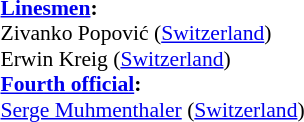<table style="width:100%; font-size:90%;">
<tr>
<td><br><strong><a href='#'>Linesmen</a>:</strong>
<br>Zivanko Popović (<a href='#'>Switzerland</a>)
<br>Erwin Kreig (<a href='#'>Switzerland</a>)
<br><strong><a href='#'>Fourth official</a>:</strong>
<br><a href='#'>Serge Muhmenthaler</a> (<a href='#'>Switzerland</a>)</td>
</tr>
</table>
